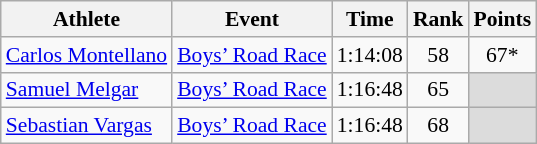<table class="wikitable" border="1" style="font-size:90%">
<tr>
<th>Athlete</th>
<th>Event</th>
<th>Time</th>
<th>Rank</th>
<th>Points</th>
</tr>
<tr>
<td><a href='#'>Carlos Montellano</a></td>
<td><a href='#'>Boys’ Road Race</a></td>
<td align=center>1:14:08</td>
<td align=center>58</td>
<td align=center>67*</td>
</tr>
<tr>
<td><a href='#'>Samuel Melgar</a></td>
<td><a href='#'>Boys’ Road Race</a></td>
<td align=center>1:16:48</td>
<td align=center>65</td>
<td bgcolor=#DCDCDC></td>
</tr>
<tr>
<td><a href='#'>Sebastian Vargas</a></td>
<td><a href='#'>Boys’ Road Race</a></td>
<td align=center>1:16:48</td>
<td align=center>68</td>
<td bgcolor=#DCDCDC></td>
</tr>
</table>
